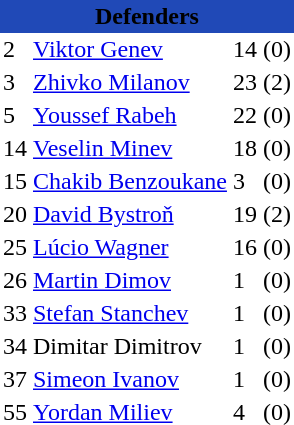<table class="toccolours" border="0" cellpadding="2" cellspacing="0" align="left" style="margin:0.5em;">
<tr>
<th colspan="4" align="center" bgcolor="#2049B7"><span>Defenders</span></th>
</tr>
<tr>
<td>2</td>
<td> <a href='#'>Viktor Genev</a></td>
<td>14</td>
<td>(0)</td>
</tr>
<tr>
<td>3</td>
<td> <a href='#'>Zhivko Milanov</a></td>
<td>23</td>
<td>(2)</td>
</tr>
<tr>
<td>5</td>
<td> <a href='#'>Youssef Rabeh</a></td>
<td>22</td>
<td>(0)</td>
</tr>
<tr>
<td>14</td>
<td> <a href='#'>Veselin Minev</a></td>
<td>18</td>
<td>(0)</td>
</tr>
<tr>
<td>15</td>
<td> <a href='#'>Chakib Benzoukane</a></td>
<td>3</td>
<td>(0)</td>
</tr>
<tr>
<td>20</td>
<td> <a href='#'>David Bystroň</a></td>
<td>19</td>
<td>(2)</td>
</tr>
<tr>
<td>25</td>
<td> <a href='#'>Lúcio Wagner</a></td>
<td>16</td>
<td>(0)</td>
</tr>
<tr>
<td>26</td>
<td> <a href='#'>Martin Dimov</a></td>
<td>1</td>
<td>(0)</td>
</tr>
<tr>
<td>33</td>
<td> <a href='#'>Stefan Stanchev</a></td>
<td>1</td>
<td>(0)</td>
</tr>
<tr>
<td>34</td>
<td> Dimitar Dimitrov</td>
<td>1</td>
<td>(0)</td>
</tr>
<tr>
<td>37</td>
<td> <a href='#'>Simeon Ivanov</a></td>
<td>1</td>
<td>(0)</td>
</tr>
<tr>
<td>55</td>
<td> <a href='#'>Yordan Miliev</a></td>
<td>4</td>
<td>(0)</td>
</tr>
<tr>
</tr>
</table>
